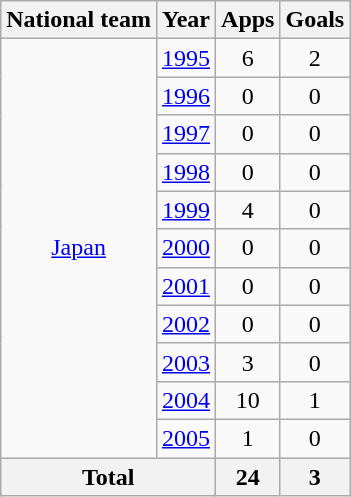<table class="wikitable" style="text-align:center">
<tr>
<th>National team</th>
<th>Year</th>
<th>Apps</th>
<th>Goals</th>
</tr>
<tr>
<td rowspan="11"><a href='#'>Japan</a></td>
<td><a href='#'>1995</a></td>
<td>6</td>
<td>2</td>
</tr>
<tr>
<td><a href='#'>1996</a></td>
<td>0</td>
<td>0</td>
</tr>
<tr>
<td><a href='#'>1997</a></td>
<td>0</td>
<td>0</td>
</tr>
<tr>
<td><a href='#'>1998</a></td>
<td>0</td>
<td>0</td>
</tr>
<tr>
<td><a href='#'>1999</a></td>
<td>4</td>
<td>0</td>
</tr>
<tr>
<td><a href='#'>2000</a></td>
<td>0</td>
<td>0</td>
</tr>
<tr>
<td><a href='#'>2001</a></td>
<td>0</td>
<td>0</td>
</tr>
<tr>
<td><a href='#'>2002</a></td>
<td>0</td>
<td>0</td>
</tr>
<tr>
<td><a href='#'>2003</a></td>
<td>3</td>
<td>0</td>
</tr>
<tr>
<td><a href='#'>2004</a></td>
<td>10</td>
<td>1</td>
</tr>
<tr>
<td><a href='#'>2005</a></td>
<td>1</td>
<td>0</td>
</tr>
<tr>
<th colspan="2">Total</th>
<th>24</th>
<th>3</th>
</tr>
</table>
